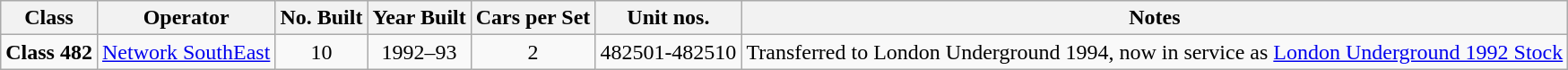<table class="wikitable">
<tr>
<th>Class</th>
<th>Operator</th>
<th>No. Built</th>
<th>Year Built</th>
<th>Cars per Set</th>
<th>Unit nos.</th>
<th>Notes</th>
</tr>
<tr>
<td><strong>Class 482</strong></td>
<td><a href='#'>Network SouthEast</a></td>
<td align=center>10</td>
<td align=center>1992–93</td>
<td align=center>2</td>
<td align=center>482501-482510</td>
<td>Transferred to London Underground 1994, now in service as <a href='#'>London Underground 1992 Stock</a></td>
</tr>
</table>
